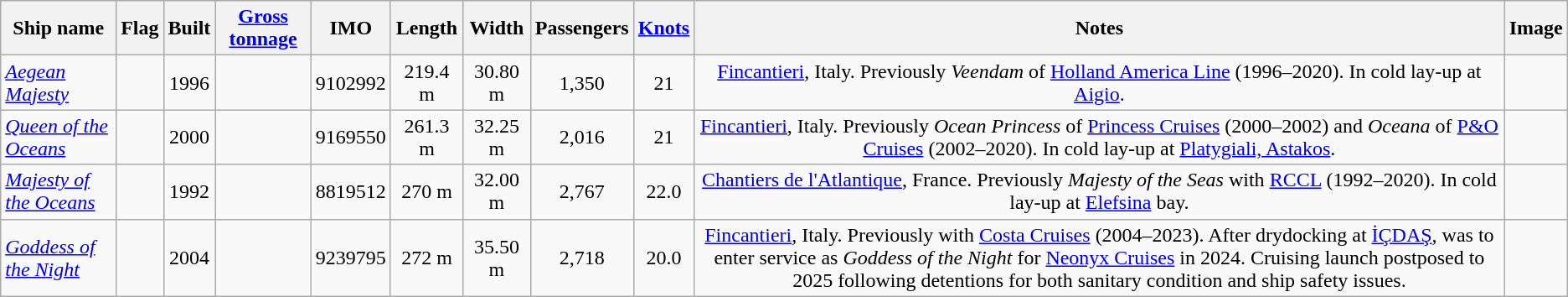<table class="wikitable sortable">
<tr>
<th>Ship name</th>
<th>Flag</th>
<th>Built</th>
<th><a href='#'>Gross tonnage</a></th>
<th>IMO</th>
<th>Length</th>
<th>Width</th>
<th>Passengers</th>
<th><a href='#'>Knots</a></th>
<th>Notes</th>
<th>Image</th>
</tr>
<tr>
<td><em><a href='#'>Aegean Majesty</a></em></td>
<td></td>
<td align="Center">1996</td>
<td align="Center"></td>
<td align="Center">9102992</td>
<td align="Center">219.4 m</td>
<td align="Center">30.80 m</td>
<td align="Center">1,350</td>
<td align="Center">21</td>
<td align="Center"><a href='#'>Fincantieri</a>, Italy. Previously <em>Veendam</em> of <a href='#'>Holland America Line</a> (1996–2020). In cold lay-up at <a href='#'>Aigio</a>.</td>
<td></td>
</tr>
<tr>
<td><em><a href='#'>Queen of the Oceans</a></em></td>
<td></td>
<td align="Center">2000</td>
<td align="Center"></td>
<td align="Center">9169550</td>
<td align="Center">261.3 m</td>
<td align="Center">32.25 m</td>
<td align="Center">2,016</td>
<td align="Center">21</td>
<td align="Center"><a href='#'>Fincantieri</a>, Italy. Previously <em>Ocean Princess</em> of <a href='#'>Princess Cruises</a> (2000–2002) and <em>Oceana</em> of <a href='#'>P&O Cruises</a> (2002–2020). In cold lay-up at <a href='#'>Platygiali, Astakos</a>.</td>
<td></td>
</tr>
<tr>
<td><em><a href='#'>Majesty of the Oceans</a></em></td>
<td></td>
<td align="Center">1992</td>
<td align="Center"></td>
<td align="Center">8819512</td>
<td align="Center">270 m</td>
<td align="Center">32.00 m</td>
<td align="Center">2,767</td>
<td align="Center">22.0</td>
<td align="Center"><a href='#'>Chantiers de l'Atlantique</a>, France. Previously <em>Majesty of the Seas</em> with <a href='#'>RCCL</a> (1992–2020). In cold lay-up at <a href='#'>Elefsina</a>  bay.</td>
<td></td>
</tr>
<tr>
<td><em><a href='#'>Goddess of the Night</a></em></td>
<td></td>
<td style="text-align:Center;">2004</td>
<td></td>
<td align="Center">9239795</td>
<td align="Center">272 m</td>
<td align="Center">35.50 m</td>
<td align="Center">2,718</td>
<td align="Center">20.0</td>
<td align="Center"><a href='#'>Fincantieri</a>, Italy. Previously with <a href='#'>Costa Cruises</a> (2004–2023). After drydocking at <a href='#'>İÇDAŞ</a>, was to enter service as <em>Goddess of the Night</em> for <a href='#'>Neonyx Cruises</a> in 2024. Cruising launch postposed to 2025 following detentions for both sanitary condition and ship safety issues.</td>
<td></td>
</tr>
</table>
